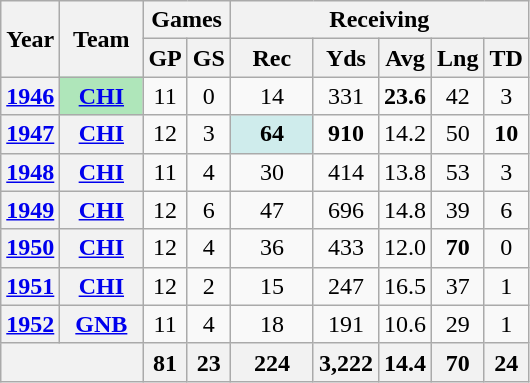<table class="wikitable" style="text-align:center">
<tr>
<th rowspan="2">Year</th>
<th rowspan="2">Team</th>
<th colspan="2">Games</th>
<th colspan="5">Receiving</th>
</tr>
<tr>
<th>GP</th>
<th>GS</th>
<th>Rec</th>
<th>Yds</th>
<th>Avg</th>
<th>Lng</th>
<th>TD</th>
</tr>
<tr>
<th><a href='#'>1946</a></th>
<th style="background:#afe6ba; width:3em;"><a href='#'>CHI</a></th>
<td>11</td>
<td>0</td>
<td>14</td>
<td>331</td>
<td><strong>23.6</strong></td>
<td>42</td>
<td>3</td>
</tr>
<tr>
<th><a href='#'>1947</a></th>
<th><a href='#'>CHI</a></th>
<td>12</td>
<td>3</td>
<td style="background:#cfecec; width:3em;"><strong>64</strong></td>
<td><strong>910</strong></td>
<td>14.2</td>
<td>50</td>
<td><strong>10</strong></td>
</tr>
<tr>
<th><a href='#'>1948</a></th>
<th><a href='#'>CHI</a></th>
<td>11</td>
<td>4</td>
<td>30</td>
<td>414</td>
<td>13.8</td>
<td>53</td>
<td>3</td>
</tr>
<tr>
<th><a href='#'>1949</a></th>
<th><a href='#'>CHI</a></th>
<td>12</td>
<td>6</td>
<td>47</td>
<td>696</td>
<td>14.8</td>
<td>39</td>
<td>6</td>
</tr>
<tr>
<th><a href='#'>1950</a></th>
<th><a href='#'>CHI</a></th>
<td>12</td>
<td>4</td>
<td>36</td>
<td>433</td>
<td>12.0</td>
<td><strong>70</strong></td>
<td>0</td>
</tr>
<tr>
<th><a href='#'>1951</a></th>
<th><a href='#'>CHI</a></th>
<td>12</td>
<td>2</td>
<td>15</td>
<td>247</td>
<td>16.5</td>
<td>37</td>
<td>1</td>
</tr>
<tr>
<th><a href='#'>1952</a></th>
<th><a href='#'>GNB</a></th>
<td>11</td>
<td>4</td>
<td>18</td>
<td>191</td>
<td>10.6</td>
<td>29</td>
<td>1</td>
</tr>
<tr>
<th colspan="2"></th>
<th>81</th>
<th>23</th>
<th>224</th>
<th>3,222</th>
<th>14.4</th>
<th>70</th>
<th>24</th>
</tr>
</table>
